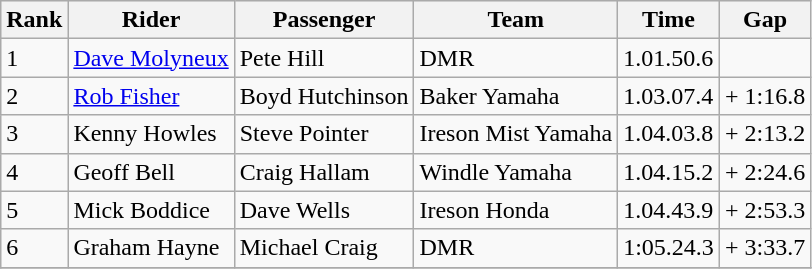<table class="wikitable">
<tr style="background:#efefef;">
<th>Rank</th>
<th>Rider</th>
<th>Passenger</th>
<th>Team</th>
<th>Time</th>
<th>Gap</th>
</tr>
<tr>
<td>1</td>
<td> <a href='#'>Dave Molyneux</a></td>
<td>Pete Hill</td>
<td>DMR</td>
<td>1.01.50.6</td>
<td></td>
</tr>
<tr>
<td>2</td>
<td> <a href='#'>Rob Fisher</a></td>
<td>Boyd Hutchinson</td>
<td>Baker Yamaha</td>
<td>1.03.07.4</td>
<td>+ 1:16.8</td>
</tr>
<tr>
<td>3</td>
<td> Kenny Howles</td>
<td>Steve Pointer</td>
<td>Ireson Mist Yamaha</td>
<td>1.04.03.8</td>
<td>+ 2:13.2</td>
</tr>
<tr>
<td>4</td>
<td> Geoff Bell</td>
<td>Craig Hallam</td>
<td>Windle Yamaha</td>
<td>1.04.15.2</td>
<td>+ 2:24.6</td>
</tr>
<tr>
<td>5</td>
<td> Mick Boddice</td>
<td>Dave Wells</td>
<td>Ireson Honda</td>
<td>1.04.43.9</td>
<td>+ 2:53.3</td>
</tr>
<tr>
<td>6</td>
<td> Graham Hayne</td>
<td>Michael Craig</td>
<td>DMR</td>
<td>1:05.24.3</td>
<td>+ 3:33.7</td>
</tr>
<tr>
</tr>
</table>
